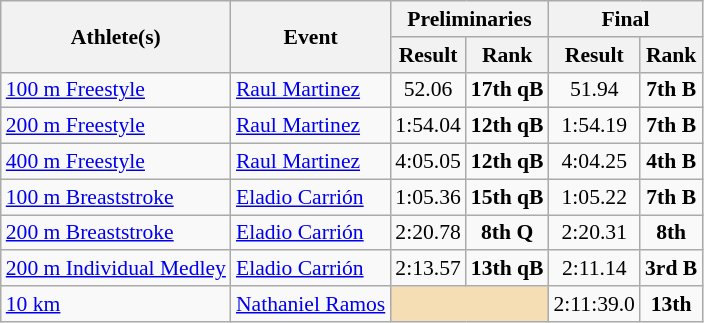<table class="wikitable" border="1" style="font-size:90%">
<tr>
<th rowspan=2>Athlete(s)</th>
<th rowspan=2>Event</th>
<th colspan=2>Preliminaries</th>
<th colspan=2>Final</th>
</tr>
<tr>
<th>Result</th>
<th>Rank</th>
<th>Result</th>
<th>Rank</th>
</tr>
<tr>
<td><a href='#'>100 m Freestyle</a></td>
<td><a href='#'>Raul Martinez</a></td>
<td align=center>52.06</td>
<td align=center><strong>17th qB</strong></td>
<td align=center>51.94</td>
<td align=center><strong>7th B</strong></td>
</tr>
<tr>
<td><a href='#'>200 m Freestyle</a></td>
<td><a href='#'>Raul Martinez</a></td>
<td align=center>1:54.04</td>
<td align=center><strong>12th qB</strong></td>
<td align=center>1:54.19</td>
<td align=center><strong>7th B</strong></td>
</tr>
<tr>
<td><a href='#'>400 m Freestyle</a></td>
<td><a href='#'>Raul Martinez</a></td>
<td align=center>4:05.05</td>
<td align=center><strong>12th qB</strong></td>
<td align=center>4:04.25</td>
<td align=center><strong>4th B</strong></td>
</tr>
<tr>
<td><a href='#'>100 m Breaststroke</a></td>
<td><a href='#'>Eladio Carrión</a></td>
<td align=center>1:05.36</td>
<td align=center><strong>15th qB</strong></td>
<td align=center>1:05.22</td>
<td align=center><strong>7th B</strong></td>
</tr>
<tr>
<td><a href='#'>200 m Breaststroke</a></td>
<td><a href='#'>Eladio Carrión</a></td>
<td align=center>2:20.78</td>
<td align=center><strong>8th Q</strong></td>
<td align=center>2:20.31</td>
<td align=center><strong>8th</strong></td>
</tr>
<tr>
<td><a href='#'>200 m Individual Medley</a></td>
<td><a href='#'>Eladio Carrión</a></td>
<td align=center>2:13.57</td>
<td align=center><strong>13th qB</strong></td>
<td align=center>2:11.14</td>
<td align=center><strong>3rd B</strong></td>
</tr>
<tr>
<td><a href='#'>10 km</a></td>
<td><a href='#'>Nathaniel Ramos</a></td>
<td align=center colspan=2 bgcolor=wheat></td>
<td align=center>2:11:39.0</td>
<td align=center><strong>13th</strong></td>
</tr>
</table>
